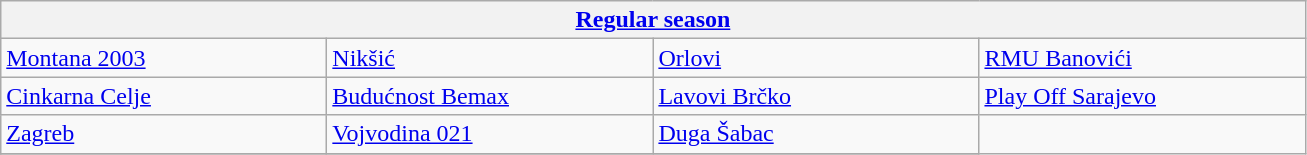<table class="wikitable" style="white-space: nowrap;">
<tr>
<th colspan=6><a href='#'>Regular season</a></th>
</tr>
<tr>
<td width=210> <a href='#'>Montana 2003</a></td>
<td width=210> <a href='#'>Nikšić</a></td>
<td width=210> <a href='#'>Orlovi</a></td>
<td width=210> <a href='#'>RMU Banovići</a></td>
</tr>
<tr>
<td width=210> <a href='#'>Cinkarna Celje</a></td>
<td width=210> <a href='#'>Budućnost Bemax</a></td>
<td width=210> <a href='#'>Lavovi Brčko</a></td>
<td width=210> <a href='#'>Play Off Sarajevo</a></td>
</tr>
<tr>
<td width=210> <a href='#'>Zagreb</a></td>
<td width=210> <a href='#'>Vojvodina 021</a></td>
<td width=210> <a href='#'>Duga Šabac</a></td>
</tr>
<tr>
</tr>
</table>
